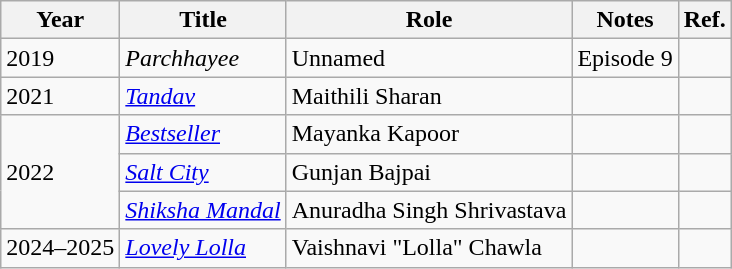<table class="wikitable sortable">
<tr>
<th>Year</th>
<th>Title</th>
<th>Role</th>
<th>Notes</th>
<th>Ref.</th>
</tr>
<tr>
<td>2019</td>
<td><em>Parchhayee</em></td>
<td>Unnamed</td>
<td>Episode 9</td>
<td></td>
</tr>
<tr>
<td>2021</td>
<td><em><a href='#'>Tandav</a></em></td>
<td>Maithili Sharan</td>
<td></td>
<td></td>
</tr>
<tr>
<td rowspan="3">2022</td>
<td><em><a href='#'>Bestseller</a></em></td>
<td>Mayanka Kapoor</td>
<td></td>
<td></td>
</tr>
<tr>
<td><em><a href='#'>Salt City</a></em></td>
<td>Gunjan Bajpai</td>
<td></td>
<td></td>
</tr>
<tr>
<td><em><a href='#'>Shiksha Mandal</a></em></td>
<td>Anuradha Singh Shrivastava</td>
<td></td>
<td></td>
</tr>
<tr>
<td>2024–2025</td>
<td><em><a href='#'>Lovely Lolla</a></em></td>
<td>Vaishnavi "Lolla" Chawla</td>
<td></td>
<td></td>
</tr>
</table>
